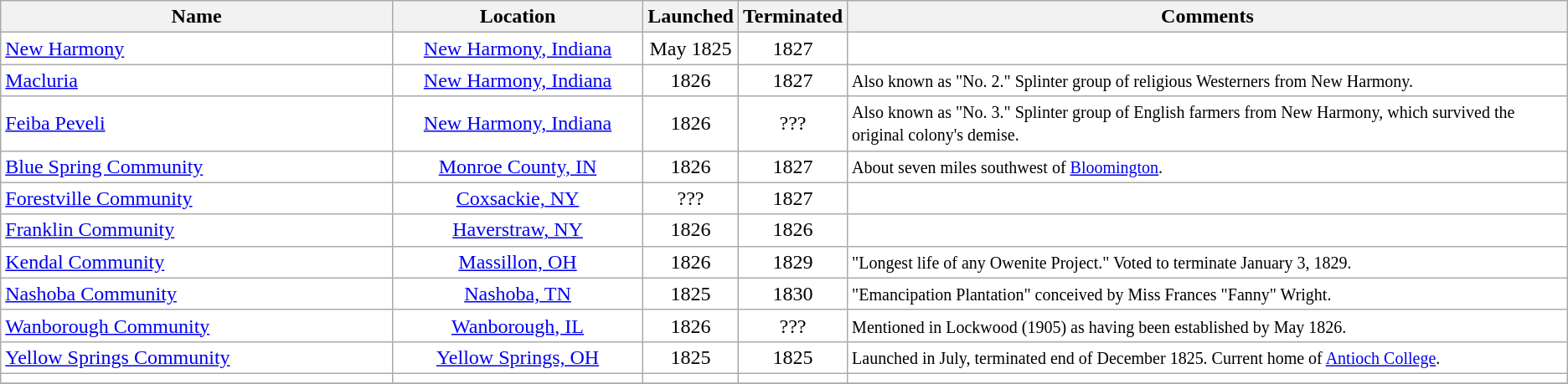<table class="wikitable" border="1" style="Background:#ffffff">
<tr>
<th width=25%>Name</th>
<th width=16%>Location</th>
<th width=6%>Launched</th>
<th width=6%>Terminated</th>
<th>Comments</th>
</tr>
<tr>
<td align="left"><a href='#'>New Harmony</a></td>
<td align="center"><a href='#'>New Harmony, Indiana</a></td>
<td align="center">May 1825</td>
<td align="center">1827</td>
<td></td>
</tr>
<tr>
<td align="left"><a href='#'>Macluria</a></td>
<td align="center"><a href='#'>New Harmony, Indiana</a></td>
<td align="center">1826</td>
<td align="center">1827</td>
<td><small>Also known as "No. 2." Splinter group of religious Westerners from New Harmony.</small></td>
</tr>
<tr>
<td align="left"><a href='#'>Feiba Peveli</a></td>
<td align="center"><a href='#'>New Harmony, Indiana</a></td>
<td align="center">1826</td>
<td align="center">???</td>
<td><small>Also known as "No. 3." Splinter group of English farmers from New Harmony, which survived the original colony's demise.</small></td>
</tr>
<tr>
<td align="left"><a href='#'>Blue Spring Community</a></td>
<td align="center"><a href='#'>Monroe County, IN</a></td>
<td align="center">1826</td>
<td align="center">1827</td>
<td><small>About seven miles southwest of <a href='#'>Bloomington</a>.</small></td>
</tr>
<tr>
<td align="left"><a href='#'>Forestville Community</a></td>
<td align="center"><a href='#'>Coxsackie, NY</a></td>
<td align="center">???</td>
<td align="center">1827</td>
<td></td>
</tr>
<tr>
<td align="left"><a href='#'>Franklin Community</a></td>
<td align="center"><a href='#'>Haverstraw, NY</a></td>
<td align="center">1826</td>
<td align="center">1826</td>
<td></td>
</tr>
<tr>
<td align="left"><a href='#'>Kendal Community</a></td>
<td align="center"><a href='#'>Massillon, OH</a></td>
<td align="center">1826</td>
<td align="center">1829</td>
<td><small>"Longest life of any Owenite Project." Voted to terminate January 3, 1829.</small></td>
</tr>
<tr>
<td align="left"><a href='#'>Nashoba Community</a></td>
<td align="center"><a href='#'>Nashoba, TN</a></td>
<td align="center">1825</td>
<td align="center">1830</td>
<td><small>"Emancipation Plantation" conceived by Miss Frances "Fanny" Wright.</small></td>
</tr>
<tr>
<td align="left"><a href='#'>Wanborough Community</a></td>
<td align="center"><a href='#'>Wanborough, IL</a></td>
<td align="center">1826</td>
<td align="center">???</td>
<td><small>Mentioned in Lockwood (1905) as having been established by May 1826.</small></td>
</tr>
<tr>
<td align="left"><a href='#'>Yellow Springs Community</a></td>
<td align="center"><a href='#'>Yellow Springs, OH</a></td>
<td align="center">1825</td>
<td align="center">1825</td>
<td><small>Launched in July, terminated end of December 1825. Current home of <a href='#'>Antioch College</a>.</small></td>
</tr>
<tr>
<td align="left"></td>
<td align="center"></td>
<td align="center"></td>
<td align="center"></td>
<td></td>
</tr>
<tr>
</tr>
</table>
